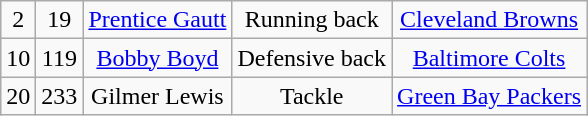<table class="wikitable" style="text-align:center">
<tr>
<td>2</td>
<td>19</td>
<td><a href='#'>Prentice Gautt</a></td>
<td>Running back</td>
<td><a href='#'>Cleveland Browns</a></td>
</tr>
<tr>
<td>10</td>
<td>119</td>
<td><a href='#'>Bobby Boyd</a></td>
<td>Defensive back</td>
<td><a href='#'>Baltimore Colts</a></td>
</tr>
<tr>
<td>20</td>
<td>233</td>
<td>Gilmer Lewis</td>
<td>Tackle</td>
<td><a href='#'>Green Bay Packers</a></td>
</tr>
</table>
